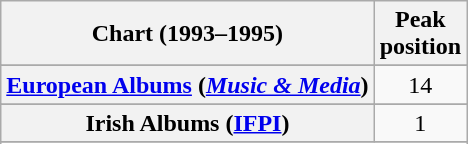<table class="wikitable sortable plainrowheaders" style="text-align:center">
<tr>
<th scope="col">Chart (1993–1995)</th>
<th scope="col">Peak<br>position</th>
</tr>
<tr>
</tr>
<tr>
</tr>
<tr>
<th scope="row"><a href='#'>European Albums</a> (<em><a href='#'>Music & Media</a></em>)</th>
<td>14</td>
</tr>
<tr>
</tr>
<tr>
<th scope="row">Irish Albums (<a href='#'>IFPI</a>)</th>
<td>1</td>
</tr>
<tr>
</tr>
<tr>
</tr>
<tr>
</tr>
<tr>
</tr>
<tr>
</tr>
<tr>
</tr>
</table>
